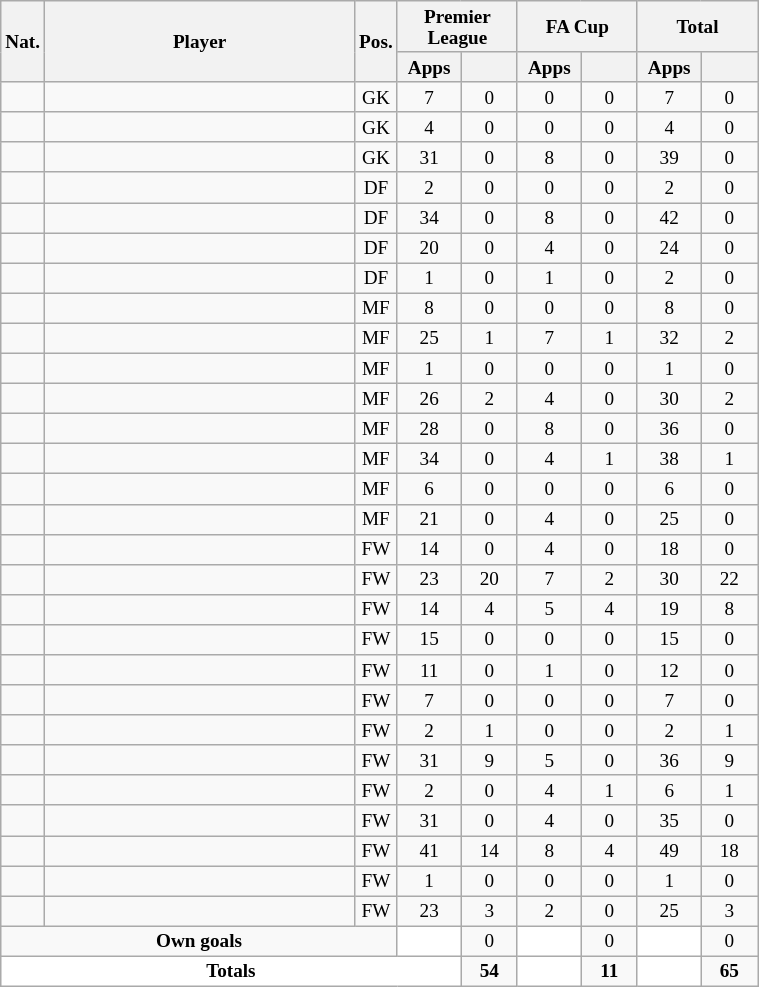<table class="wikitable sortable alternance"  style="font-size:80%; text-align:center; line-height:14px; width:40%;">
<tr>
<th rowspan="2" style="width:10px;">Nat.</th>
<th rowspan="2" scope="col" style="width:275px;">Player</th>
<th rowspan="2" style="width:10px;">Pos.</th>
<th colspan="2">Premier League</th>
<th colspan="2">FA Cup</th>
<th colspan="2">Total</th>
</tr>
<tr style="text-align:center;">
<th width=40>Apps</th>
<th width=40></th>
<th width=40>Apps</th>
<th width=40></th>
<th width=40>Apps</th>
<th width=40></th>
</tr>
<tr>
<td></td>
<td></td>
<td>GK</td>
<td>7</td>
<td>0</td>
<td>0</td>
<td>0</td>
<td>7</td>
<td>0</td>
</tr>
<tr>
<td></td>
<td></td>
<td>GK</td>
<td>4</td>
<td>0</td>
<td>0</td>
<td>0</td>
<td>4</td>
<td>0</td>
</tr>
<tr>
<td></td>
<td></td>
<td>GK</td>
<td>31</td>
<td>0</td>
<td>8</td>
<td>0</td>
<td>39</td>
<td>0</td>
</tr>
<tr>
<td></td>
<td></td>
<td>DF</td>
<td>2</td>
<td>0</td>
<td>0</td>
<td>0</td>
<td>2</td>
<td>0</td>
</tr>
<tr>
<td></td>
<td></td>
<td>DF</td>
<td>34</td>
<td>0</td>
<td>8</td>
<td>0</td>
<td>42</td>
<td>0</td>
</tr>
<tr>
<td></td>
<td></td>
<td>DF</td>
<td>20</td>
<td>0</td>
<td>4</td>
<td>0</td>
<td>24</td>
<td>0</td>
</tr>
<tr>
<td></td>
<td></td>
<td>DF</td>
<td>1</td>
<td>0</td>
<td>1</td>
<td>0</td>
<td>2</td>
<td>0</td>
</tr>
<tr>
<td></td>
<td></td>
<td>MF</td>
<td>8</td>
<td>0</td>
<td>0</td>
<td>0</td>
<td>8</td>
<td>0</td>
</tr>
<tr>
<td></td>
<td></td>
<td>MF</td>
<td>25</td>
<td>1</td>
<td>7</td>
<td>1</td>
<td>32</td>
<td>2</td>
</tr>
<tr>
<td></td>
<td></td>
<td>MF</td>
<td>1</td>
<td>0</td>
<td>0</td>
<td>0</td>
<td>1</td>
<td>0</td>
</tr>
<tr>
<td></td>
<td></td>
<td>MF</td>
<td>26</td>
<td>2</td>
<td>4</td>
<td>0</td>
<td>30</td>
<td>2</td>
</tr>
<tr>
<td></td>
<td></td>
<td>MF</td>
<td>28</td>
<td>0</td>
<td>8</td>
<td>0</td>
<td>36</td>
<td>0</td>
</tr>
<tr>
<td></td>
<td></td>
<td>MF</td>
<td>34</td>
<td>0</td>
<td>4</td>
<td>1</td>
<td>38</td>
<td>1</td>
</tr>
<tr>
<td></td>
<td></td>
<td>MF</td>
<td>6</td>
<td>0</td>
<td>0</td>
<td>0</td>
<td>6</td>
<td>0</td>
</tr>
<tr>
<td></td>
<td></td>
<td>MF</td>
<td>21</td>
<td>0</td>
<td>4</td>
<td>0</td>
<td>25</td>
<td>0</td>
</tr>
<tr>
<td></td>
<td></td>
<td>FW</td>
<td>14</td>
<td>0</td>
<td>4</td>
<td>0</td>
<td>18</td>
<td>0</td>
</tr>
<tr>
<td></td>
<td></td>
<td>FW</td>
<td>23</td>
<td>20</td>
<td>7</td>
<td>2</td>
<td>30</td>
<td>22</td>
</tr>
<tr>
<td></td>
<td></td>
<td>FW</td>
<td>14</td>
<td>4</td>
<td>5</td>
<td>4</td>
<td>19</td>
<td>8</td>
</tr>
<tr>
<td></td>
<td></td>
<td>FW</td>
<td>15</td>
<td>0</td>
<td>0</td>
<td>0</td>
<td>15</td>
<td>0</td>
</tr>
<tr>
<td></td>
<td></td>
<td>FW</td>
<td>11</td>
<td>0</td>
<td>1</td>
<td>0</td>
<td>12</td>
<td>0</td>
</tr>
<tr>
<td></td>
<td></td>
<td>FW</td>
<td>7</td>
<td>0</td>
<td>0</td>
<td>0</td>
<td>7</td>
<td>0</td>
</tr>
<tr>
<td></td>
<td></td>
<td>FW</td>
<td>2</td>
<td>1</td>
<td>0</td>
<td>0</td>
<td>2</td>
<td>1</td>
</tr>
<tr>
<td></td>
<td></td>
<td>FW</td>
<td>31</td>
<td>9</td>
<td>5</td>
<td>0</td>
<td>36</td>
<td>9</td>
</tr>
<tr>
<td></td>
<td></td>
<td>FW</td>
<td>2</td>
<td>0</td>
<td>4</td>
<td>1</td>
<td>6</td>
<td>1</td>
</tr>
<tr>
<td></td>
<td></td>
<td>FW</td>
<td>31</td>
<td>0</td>
<td>4</td>
<td>0</td>
<td>35</td>
<td>0</td>
</tr>
<tr>
<td></td>
<td></td>
<td>FW</td>
<td>41</td>
<td>14</td>
<td>8</td>
<td>4</td>
<td>49</td>
<td>18</td>
</tr>
<tr>
<td></td>
<td></td>
<td>FW</td>
<td>1</td>
<td>0</td>
<td>0</td>
<td>0</td>
<td>1</td>
<td>0</td>
</tr>
<tr>
<td></td>
<td></td>
<td>FW</td>
<td>23</td>
<td>3</td>
<td>2</td>
<td>0</td>
<td>25</td>
<td>3</td>
</tr>
<tr class="sortbottom">
<td colspan="3"><strong>Own goals</strong></td>
<td ! style="background:white; text-align: center;"></td>
<td>0</td>
<td ! style="background:white; text-align: center;"></td>
<td>0</td>
<td ! style="background:white; text-align: center;"></td>
<td>0</td>
</tr>
<tr class="sortbottom">
<td colspan="4"  style="background:white; text-align: center;"><strong>Totals</strong></td>
<td><strong>54</strong></td>
<td ! rowspan="2" style="background:white; text-align: center;"></td>
<td><strong>11</strong></td>
<td ! rowspan="2" style="background:white; text-align: center;"></td>
<td><strong>65</strong></td>
</tr>
</table>
